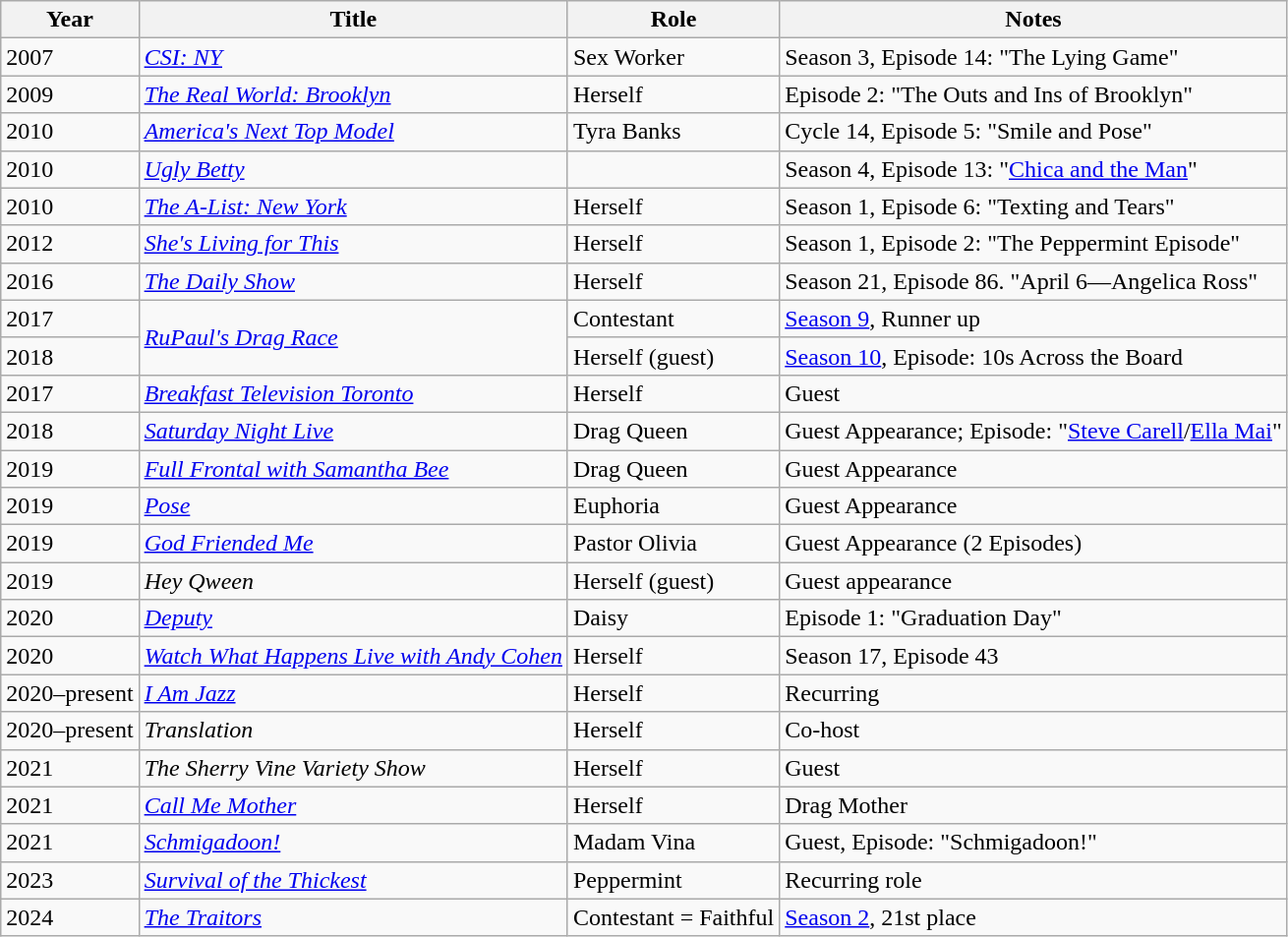<table class="wikitable sortable">
<tr>
<th>Year</th>
<th>Title</th>
<th>Role</th>
<th class="unsortable">Notes</th>
</tr>
<tr>
<td>2007</td>
<td><em><a href='#'>CSI: NY</a></em></td>
<td>Sex Worker</td>
<td>Season 3, Episode 14: "The Lying Game"</td>
</tr>
<tr>
<td>2009</td>
<td><em><a href='#'>The Real World: Brooklyn</a></em></td>
<td>Herself</td>
<td>Episode 2: "The Outs and Ins of Brooklyn"</td>
</tr>
<tr>
<td>2010</td>
<td><em><a href='#'>America's Next Top Model</a></em></td>
<td>Tyra Banks</td>
<td>Cycle 14, Episode 5: "Smile and Pose"</td>
</tr>
<tr>
<td>2010</td>
<td><em><a href='#'>Ugly Betty</a></em></td>
<td></td>
<td>Season 4, Episode 13: "<a href='#'>Chica and the Man</a>"</td>
</tr>
<tr>
<td>2010</td>
<td><em><a href='#'>The A-List: New York</a></em></td>
<td>Herself</td>
<td>Season 1, Episode 6: "Texting and Tears"</td>
</tr>
<tr>
<td>2012</td>
<td><em><a href='#'>She's Living for This</a></em></td>
<td>Herself</td>
<td>Season 1, Episode 2: "The Peppermint Episode"</td>
</tr>
<tr>
<td>2016</td>
<td><em><a href='#'>The Daily Show</a></em></td>
<td>Herself</td>
<td>Season 21, Episode 86. "April 6—Angelica Ross"</td>
</tr>
<tr>
<td>2017</td>
<td rowspan="2"><em><a href='#'>RuPaul's Drag Race</a></em></td>
<td>Contestant</td>
<td><a href='#'>Season 9</a>, Runner up</td>
</tr>
<tr>
<td>2018</td>
<td>Herself (guest)</td>
<td><a href='#'>Season 10</a>, Episode: 10s Across the Board</td>
</tr>
<tr>
<td>2017</td>
<td><em><a href='#'>Breakfast Television Toronto</a></em></td>
<td>Herself</td>
<td>Guest</td>
</tr>
<tr>
<td>2018</td>
<td><em><a href='#'>Saturday Night Live</a></em></td>
<td>Drag Queen</td>
<td>Guest Appearance; Episode: "<a href='#'>Steve Carell</a>/<a href='#'>Ella Mai</a>"</td>
</tr>
<tr>
<td>2019</td>
<td><em><a href='#'>Full Frontal with Samantha Bee</a></em></td>
<td>Drag Queen</td>
<td>Guest Appearance</td>
</tr>
<tr>
<td>2019</td>
<td><em><a href='#'>Pose</a></em></td>
<td>Euphoria</td>
<td>Guest Appearance</td>
</tr>
<tr>
<td>2019</td>
<td><em><a href='#'>God Friended Me</a></em></td>
<td>Pastor Olivia</td>
<td>Guest Appearance (2 Episodes)</td>
</tr>
<tr>
<td>2019</td>
<td><em>Hey Qween</em></td>
<td>Herself (guest)</td>
<td>Guest appearance</td>
</tr>
<tr>
<td>2020</td>
<td><em><a href='#'>Deputy</a></em></td>
<td>Daisy</td>
<td>Episode 1: "Graduation Day"</td>
</tr>
<tr>
<td>2020</td>
<td><em><a href='#'>Watch What Happens Live with Andy Cohen</a></em></td>
<td>Herself</td>
<td>Season 17, Episode 43</td>
</tr>
<tr>
<td>2020–present</td>
<td><em><a href='#'>I Am Jazz</a></em></td>
<td>Herself</td>
<td>Recurring</td>
</tr>
<tr>
<td>2020–present</td>
<td><em>Translation</em></td>
<td>Herself</td>
<td>Co-host</td>
</tr>
<tr>
<td>2021</td>
<td><em>The Sherry Vine Variety Show</em></td>
<td>Herself</td>
<td>Guest</td>
</tr>
<tr>
<td>2021</td>
<td><em><a href='#'>Call Me Mother</a></em></td>
<td>Herself</td>
<td>Drag Mother</td>
</tr>
<tr>
<td>2021</td>
<td><em><a href='#'>Schmigadoon!</a></em></td>
<td>Madam Vina</td>
<td>Guest, Episode: "Schmigadoon!"</td>
</tr>
<tr>
<td>2023</td>
<td><em><a href='#'>Survival of the Thickest</a></em></td>
<td>Peppermint</td>
<td>Recurring role</td>
</tr>
<tr>
<td>2024</td>
<td><em><a href='#'>The Traitors</a></em></td>
<td>Contestant = Faithful</td>
<td><a href='#'>Season 2</a>, 21st place</td>
</tr>
</table>
